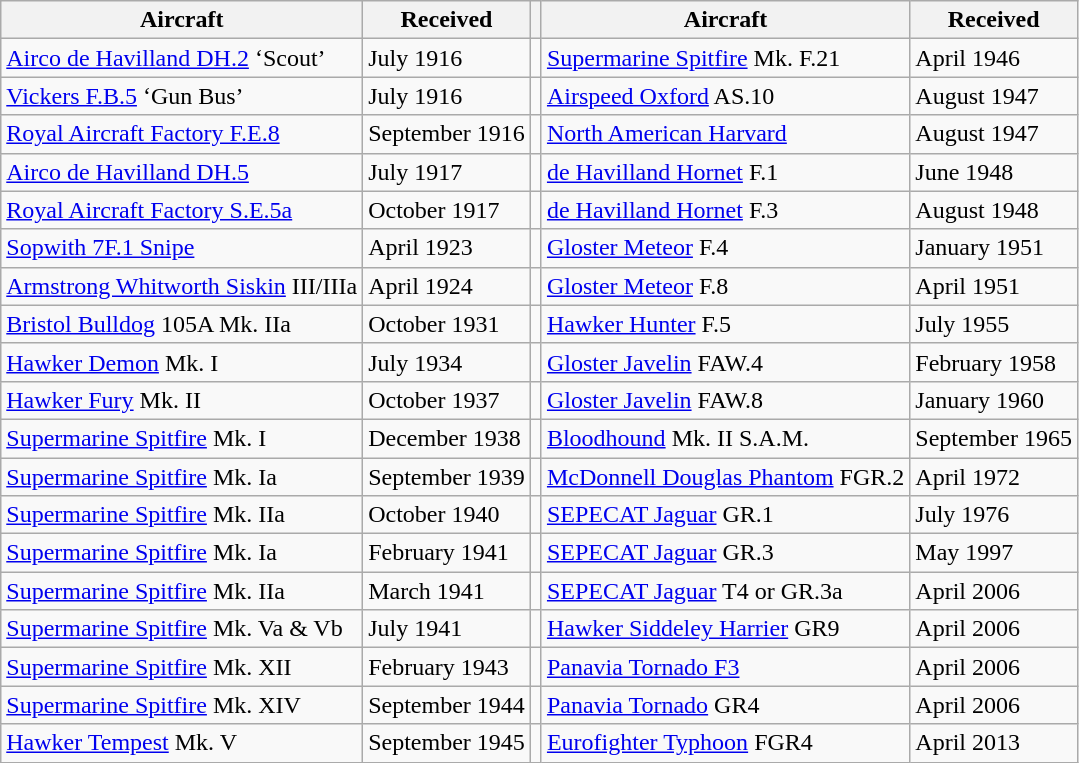<table class="wikitable">
<tr>
<th>Aircraft</th>
<th>Received</th>
<th></th>
<th>Aircraft</th>
<th>Received</th>
</tr>
<tr>
<td><a href='#'>Airco de Havilland DH.2</a> ‘Scout’</td>
<td>July 1916</td>
<td></td>
<td><a href='#'>Supermarine Spitfire</a> Mk. F.21</td>
<td>April 1946</td>
</tr>
<tr>
<td><a href='#'>Vickers F.B.5</a> ‘Gun Bus’</td>
<td>July 1916</td>
<td></td>
<td><a href='#'>Airspeed Oxford</a> AS.10</td>
<td>August 1947</td>
</tr>
<tr>
<td><a href='#'>Royal Aircraft Factory F.E.8</a></td>
<td>September 1916</td>
<td></td>
<td><a href='#'>North American Harvard</a></td>
<td>August 1947</td>
</tr>
<tr>
<td><a href='#'>Airco de Havilland DH.5</a></td>
<td>July 1917</td>
<td></td>
<td><a href='#'>de Havilland Hornet</a> F.1</td>
<td>June 1948</td>
</tr>
<tr>
<td><a href='#'>Royal Aircraft Factory S.E.5a</a></td>
<td>October 1917</td>
<td></td>
<td><a href='#'>de Havilland Hornet</a> F.3</td>
<td>August 1948</td>
</tr>
<tr>
<td><a href='#'>Sopwith 7F.1 Snipe</a></td>
<td>April 1923</td>
<td></td>
<td><a href='#'>Gloster Meteor</a> F.4</td>
<td>January 1951</td>
</tr>
<tr>
<td><a href='#'>Armstrong Whitworth Siskin</a> III/IIIa</td>
<td>April 1924</td>
<td></td>
<td><a href='#'>Gloster Meteor</a> F.8</td>
<td>April 1951</td>
</tr>
<tr>
<td><a href='#'>Bristol Bulldog</a> 105A Mk. IIa</td>
<td>October 1931</td>
<td></td>
<td><a href='#'>Hawker Hunter</a> F.5</td>
<td>July 1955</td>
</tr>
<tr>
<td><a href='#'>Hawker Demon</a> Mk. I</td>
<td>July 1934</td>
<td></td>
<td><a href='#'>Gloster Javelin</a> FAW.4</td>
<td>February 1958</td>
</tr>
<tr>
<td><a href='#'>Hawker Fury</a> Mk. II</td>
<td>October 1937</td>
<td></td>
<td><a href='#'>Gloster Javelin</a> FAW.8</td>
<td>January 1960</td>
</tr>
<tr>
<td><a href='#'>Supermarine Spitfire</a> Mk. I</td>
<td>December 1938</td>
<td></td>
<td><a href='#'>Bloodhound</a> Mk. II S.A.M.</td>
<td>September 1965</td>
</tr>
<tr>
<td><a href='#'>Supermarine Spitfire</a> Mk. Ia</td>
<td>September 1939</td>
<td></td>
<td><a href='#'>McDonnell Douglas Phantom</a> FGR.2</td>
<td>April 1972</td>
</tr>
<tr>
<td><a href='#'>Supermarine Spitfire</a> Mk. IIa</td>
<td>October 1940</td>
<td></td>
<td><a href='#'>SEPECAT Jaguar</a> GR.1</td>
<td>July 1976</td>
</tr>
<tr>
<td><a href='#'>Supermarine Spitfire</a> Mk. Ia</td>
<td>February 1941</td>
<td></td>
<td><a href='#'>SEPECAT Jaguar</a> GR.3</td>
<td>May 1997</td>
</tr>
<tr>
<td><a href='#'>Supermarine Spitfire</a> Mk. IIa</td>
<td>March 1941</td>
<td></td>
<td><a href='#'>SEPECAT Jaguar</a> T4 or GR.3a</td>
<td>April 2006</td>
</tr>
<tr>
<td><a href='#'>Supermarine Spitfire</a> Mk. Va & Vb</td>
<td>July 1941</td>
<td></td>
<td><a href='#'>Hawker Siddeley Harrier</a> GR9</td>
<td>April 2006</td>
</tr>
<tr>
<td><a href='#'>Supermarine Spitfire</a> Mk. XII</td>
<td>February 1943</td>
<td></td>
<td><a href='#'>Panavia Tornado F3</a></td>
<td>April 2006</td>
</tr>
<tr>
<td><a href='#'>Supermarine Spitfire</a> Mk. XIV</td>
<td>September 1944</td>
<td></td>
<td><a href='#'>Panavia Tornado</a> GR4</td>
<td>April 2006</td>
</tr>
<tr>
<td><a href='#'>Hawker Tempest</a> Mk. V</td>
<td>September 1945</td>
<td></td>
<td><a href='#'>Eurofighter Typhoon</a> FGR4</td>
<td>April 2013</td>
</tr>
</table>
